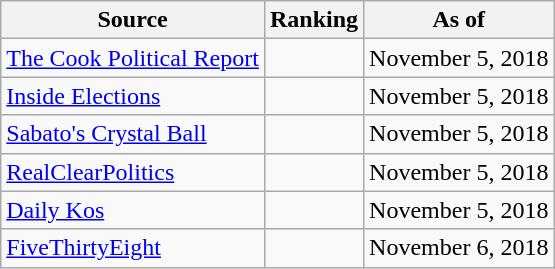<table class="wikitable" style="text-align:center">
<tr>
<th>Source</th>
<th>Ranking</th>
<th>As of</th>
</tr>
<tr>
<td align=left><a href='#'>The Cook Political Report</a></td>
<td></td>
<td>November 5, 2018</td>
</tr>
<tr>
<td align=left><a href='#'>Inside Elections</a></td>
<td></td>
<td>November 5, 2018</td>
</tr>
<tr>
<td align=left><a href='#'>Sabato's Crystal Ball</a></td>
<td></td>
<td>November 5, 2018</td>
</tr>
<tr>
<td align=left><a href='#'>RealClearPolitics</a></td>
<td></td>
<td>November 5, 2018</td>
</tr>
<tr>
<td align=left><a href='#'>Daily Kos</a></td>
<td></td>
<td>November 5, 2018</td>
</tr>
<tr>
<td align=left><a href='#'>FiveThirtyEight</a></td>
<td></td>
<td>November 6, 2018</td>
</tr>
</table>
